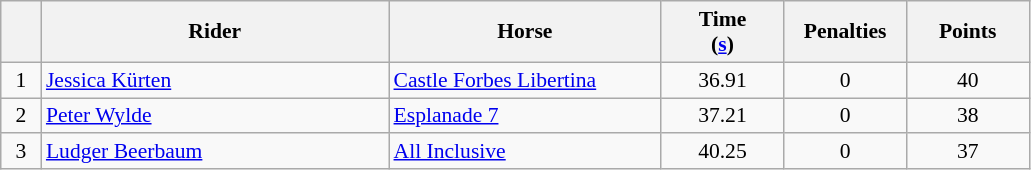<table class="wikitable" style="font-size: 90%">
<tr>
<th width=20></th>
<th width=225>Rider</th>
<th width=175>Horse</th>
<th width=75>Time<br>(<a href='#'>s</a>)</th>
<th width=75>Penalties</th>
<th width=75>Points</th>
</tr>
<tr>
<td align=center>1</td>
<td> <a href='#'>Jessica Kürten</a></td>
<td><a href='#'>Castle Forbes Libertina</a></td>
<td align=center>36.91</td>
<td align=center>0</td>
<td align=center>40</td>
</tr>
<tr>
<td align=center>2</td>
<td> <a href='#'>Peter Wylde</a></td>
<td><a href='#'>Esplanade 7</a></td>
<td align=center>37.21</td>
<td align=center>0</td>
<td align=center>38</td>
</tr>
<tr>
<td align=center>3</td>
<td> <a href='#'>Ludger Beerbaum</a></td>
<td><a href='#'>All Inclusive</a></td>
<td align=center>40.25</td>
<td align=center>0</td>
<td align=center>37</td>
</tr>
</table>
